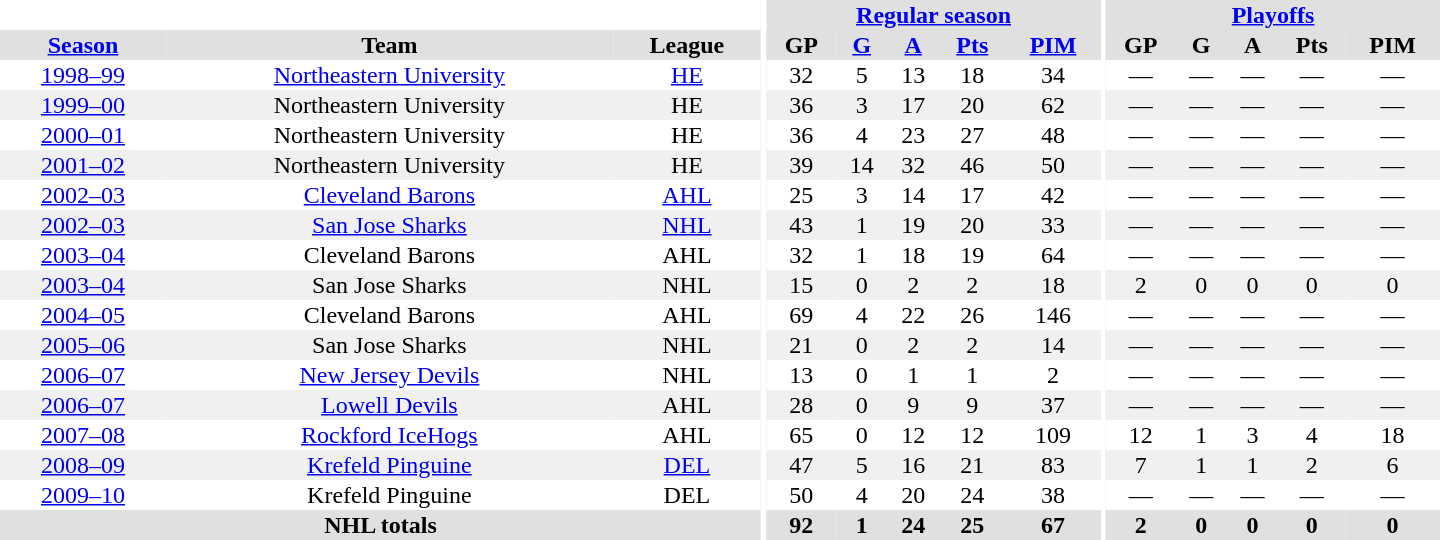<table border="0" cellpadding="1" cellspacing="0" style="text-align:center; width:60em">
<tr bgcolor="#e0e0e0">
<th colspan="3"  bgcolor="#ffffff"></th>
<th rowspan="99" bgcolor="#ffffff"></th>
<th colspan="5"><a href='#'>Regular season</a></th>
<th rowspan="99" bgcolor="#ffffff"></th>
<th colspan="5"><a href='#'>Playoffs</a></th>
</tr>
<tr bgcolor="#e0e0e0">
<th><a href='#'>Season</a></th>
<th>Team</th>
<th>League</th>
<th>GP</th>
<th><a href='#'>G</a></th>
<th><a href='#'>A</a></th>
<th><a href='#'>Pts</a></th>
<th><a href='#'>PIM</a></th>
<th>GP</th>
<th>G</th>
<th>A</th>
<th>Pts</th>
<th>PIM</th>
</tr>
<tr ALIGN="center">
<td><a href='#'>1998–99</a></td>
<td><a href='#'>Northeastern University</a></td>
<td><a href='#'>HE</a></td>
<td>32</td>
<td>5</td>
<td>13</td>
<td>18</td>
<td>34</td>
<td>—</td>
<td>—</td>
<td>—</td>
<td>—</td>
<td>—</td>
</tr>
<tr ALIGN="center" bgcolor="#f0f0f0">
<td><a href='#'>1999–00</a></td>
<td>Northeastern University</td>
<td>HE</td>
<td>36</td>
<td>3</td>
<td>17</td>
<td>20</td>
<td>62</td>
<td>—</td>
<td>—</td>
<td>—</td>
<td>—</td>
<td>—</td>
</tr>
<tr ALIGN="center">
<td><a href='#'>2000–01</a></td>
<td>Northeastern University</td>
<td>HE</td>
<td>36</td>
<td>4</td>
<td>23</td>
<td>27</td>
<td>48</td>
<td>—</td>
<td>—</td>
<td>—</td>
<td>—</td>
<td>—</td>
</tr>
<tr ALIGN="center" bgcolor="#f0f0f0">
<td><a href='#'>2001–02</a></td>
<td>Northeastern University</td>
<td>HE</td>
<td>39</td>
<td>14</td>
<td>32</td>
<td>46</td>
<td>50</td>
<td>—</td>
<td>—</td>
<td>—</td>
<td>—</td>
<td>—</td>
</tr>
<tr ALIGN="center">
<td><a href='#'>2002–03</a></td>
<td><a href='#'>Cleveland Barons</a></td>
<td><a href='#'>AHL</a></td>
<td>25</td>
<td>3</td>
<td>14</td>
<td>17</td>
<td>42</td>
<td>—</td>
<td>—</td>
<td>—</td>
<td>—</td>
<td>—</td>
</tr>
<tr ALIGN="center"  bgcolor="#f0f0f0">
<td><a href='#'>2002–03</a></td>
<td><a href='#'>San Jose Sharks</a></td>
<td><a href='#'>NHL</a></td>
<td>43</td>
<td>1</td>
<td>19</td>
<td>20</td>
<td>33</td>
<td>—</td>
<td>—</td>
<td>—</td>
<td>—</td>
<td>—</td>
</tr>
<tr ALIGN="center">
<td><a href='#'>2003–04</a></td>
<td>Cleveland Barons</td>
<td>AHL</td>
<td>32</td>
<td>1</td>
<td>18</td>
<td>19</td>
<td>64</td>
<td>—</td>
<td>—</td>
<td>—</td>
<td>—</td>
<td>—</td>
</tr>
<tr ALIGN="center" bgcolor="#f0f0f0">
<td><a href='#'>2003–04</a></td>
<td>San Jose Sharks</td>
<td>NHL</td>
<td>15</td>
<td>0</td>
<td>2</td>
<td>2</td>
<td>18</td>
<td>2</td>
<td>0</td>
<td>0</td>
<td>0</td>
<td>0</td>
</tr>
<tr ALIGN="center">
<td><a href='#'>2004–05</a></td>
<td>Cleveland Barons</td>
<td>AHL</td>
<td>69</td>
<td>4</td>
<td>22</td>
<td>26</td>
<td>146</td>
<td>—</td>
<td>—</td>
<td>—</td>
<td>—</td>
<td>—</td>
</tr>
<tr ALIGN="center" bgcolor="#f0f0f0">
<td><a href='#'>2005–06</a></td>
<td>San Jose Sharks</td>
<td>NHL</td>
<td>21</td>
<td>0</td>
<td>2</td>
<td>2</td>
<td>14</td>
<td>—</td>
<td>—</td>
<td>—</td>
<td>—</td>
<td>—</td>
</tr>
<tr ALIGN="center">
<td><a href='#'>2006–07</a></td>
<td><a href='#'>New Jersey Devils</a></td>
<td>NHL</td>
<td>13</td>
<td>0</td>
<td>1</td>
<td>1</td>
<td>2</td>
<td>—</td>
<td>—</td>
<td>—</td>
<td>—</td>
<td>—</td>
</tr>
<tr ALIGN="center" bgcolor="#f0f0f0">
<td><a href='#'>2006–07</a></td>
<td><a href='#'>Lowell Devils</a></td>
<td>AHL</td>
<td>28</td>
<td>0</td>
<td>9</td>
<td>9</td>
<td>37</td>
<td>—</td>
<td>—</td>
<td>—</td>
<td>—</td>
<td>—</td>
</tr>
<tr ALIGN="center">
<td><a href='#'>2007–08</a></td>
<td><a href='#'>Rockford IceHogs</a></td>
<td>AHL</td>
<td>65</td>
<td>0</td>
<td>12</td>
<td>12</td>
<td>109</td>
<td>12</td>
<td>1</td>
<td>3</td>
<td>4</td>
<td>18</td>
</tr>
<tr ALIGN="center" bgcolor="#f0f0f0">
<td><a href='#'>2008–09</a></td>
<td><a href='#'>Krefeld Pinguine</a></td>
<td><a href='#'>DEL</a></td>
<td>47</td>
<td>5</td>
<td>16</td>
<td>21</td>
<td>83</td>
<td>7</td>
<td>1</td>
<td>1</td>
<td>2</td>
<td>6</td>
</tr>
<tr ALIGN="center">
<td><a href='#'>2009–10</a></td>
<td>Krefeld Pinguine</td>
<td>DEL</td>
<td>50</td>
<td>4</td>
<td>20</td>
<td>24</td>
<td>38</td>
<td>—</td>
<td>—</td>
<td>—</td>
<td>—</td>
<td>—</td>
</tr>
<tr bgcolor="#e0e0e0">
<th colspan="3">NHL totals</th>
<th>92</th>
<th>1</th>
<th>24</th>
<th>25</th>
<th>67</th>
<th>2</th>
<th>0</th>
<th>0</th>
<th>0</th>
<th>0</th>
</tr>
</table>
